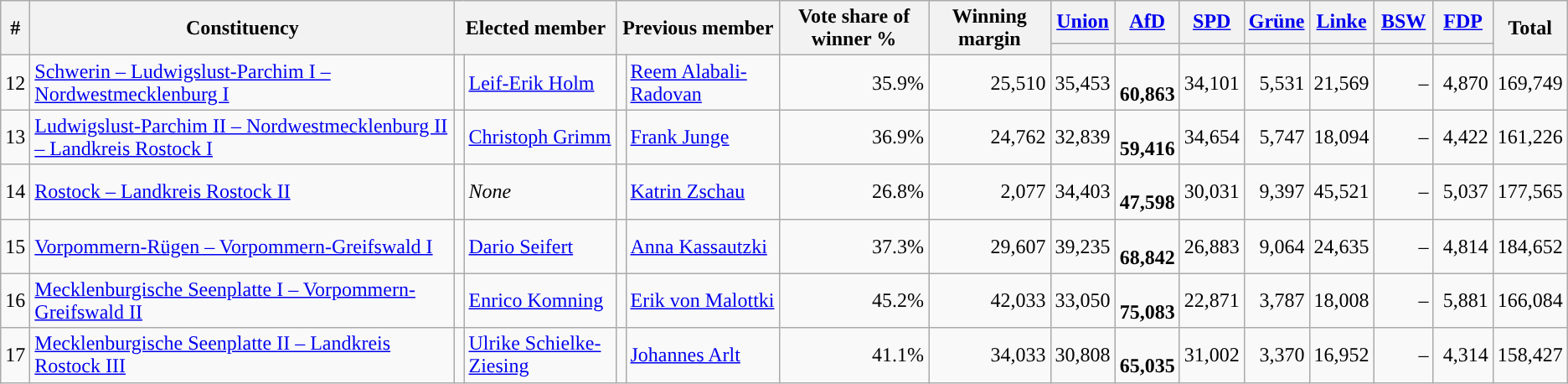<table class="wikitable sortable" style="text-align:right">
<tr>
<th rowspan="2">#</th>
<th rowspan="2">Constituency</th>
<th rowspan="2" colspan="2">Elected member</th>
<th rowspan="2" colspan="2">Previous member</th>
<th rowspan="2">Vote share of winner %</th>
<th rowspan="2">Winning margin</th>
<th class="wikitable sortable" style="width:40px;"><a href='#'>Union</a></th>
<th class="wikitable sortable" style="width:40px;"><a href='#'>AfD</a></th>
<th class="wikitable sortable" style="width:40px;"><a href='#'>SPD</a></th>
<th class="wikitable sortable" style="width:40px;"><a href='#'>Grüne</a></th>
<th class="wikitable sortable" style="width:40px;"><a href='#'>Linke</a></th>
<th class="wikitable sortable" style="width:40px;"><a href='#'>BSW</a></th>
<th class="wikitable sortable" style="width:40px;"><a href='#'>FDP</a></th>
<th class="wikitable sortable" style="width:40px;" rowspan=2>Total</th>
</tr>
<tr>
<th class="wikitable sortable" style="background:"></th>
<th class="wikitable sortable" style="background:"></th>
<th class="wikitable sortable" style="background:"></th>
<th class="wikitable sortable" style="background:"></th>
<th class="wikitable sortable" style="background:"></th>
<th class="wikitable sortable" style="background:"></th>
<th class="wikitable sortable" style="background:"></th>
</tr>
<tr>
<td>12</td>
<td align=left><a href='#'>Schwerin – Ludwigslust-Parchim I – Nordwestmecklenburg I</a></td>
<td bgcolor=></td>
<td align=left><a href='#'>Leif-Erik Holm</a></td>
<td bgcolor=></td>
<td align=left><a href='#'>Reem Alabali-Radovan</a></td>
<td>35.9%</td>
<td>25,510</td>
<td>35,453</td>
<td><br><strong>60,863</strong></td>
<td>34,101</td>
<td>5,531</td>
<td>21,569</td>
<td>–</td>
<td>4,870</td>
<td>169,749</td>
</tr>
<tr>
<td>13</td>
<td align=left><a href='#'>Ludwigslust-Parchim II – Nordwestmecklenburg II – Landkreis Rostock I</a></td>
<td bgcolor=></td>
<td align=left><a href='#'>Christoph Grimm</a></td>
<td bgcolor=></td>
<td align=left><a href='#'>Frank Junge</a></td>
<td>36.9%</td>
<td>24,762</td>
<td>32,839</td>
<td><br><strong>59,416</strong></td>
<td>34,654</td>
<td>5,747</td>
<td>18,094</td>
<td>–</td>
<td>4,422</td>
<td>161,226</td>
</tr>
<tr>
<td>14</td>
<td align=left><a href='#'>Rostock – Landkreis Rostock II</a></td>
<td bgcolor=></td>
<td align=left><em>None</em></td>
<td bgcolor=></td>
<td align=left><a href='#'>Katrin Zschau</a></td>
<td>26.8%</td>
<td>2,077</td>
<td>34,403</td>
<td><br><strong>47,598</strong></td>
<td>30,031</td>
<td>9,397</td>
<td>45,521</td>
<td>–</td>
<td>5,037</td>
<td>177,565</td>
</tr>
<tr>
<td>15</td>
<td align=left><a href='#'>Vorpommern-Rügen – Vorpommern-Greifswald I</a></td>
<td bgcolor=></td>
<td align=left><a href='#'>Dario Seifert</a></td>
<td bgcolor=></td>
<td align=left><a href='#'>Anna Kassautzki</a></td>
<td>37.3%</td>
<td>29,607</td>
<td>39,235</td>
<td><br><strong>68,842</strong></td>
<td>26,883</td>
<td>9,064</td>
<td>24,635</td>
<td>–</td>
<td>4,814</td>
<td>184,652</td>
</tr>
<tr>
<td>16</td>
<td align=left><a href='#'>Mecklenburgische Seenplatte I – Vorpommern-Greifswald II</a></td>
<td bgcolor=></td>
<td align=left><a href='#'>Enrico Komning</a></td>
<td bgcolor=></td>
<td align=left><a href='#'>Erik von Malottki</a></td>
<td>45.2%</td>
<td>42,033</td>
<td>33,050</td>
<td><br><strong>75,083</strong></td>
<td>22,871</td>
<td>3,787</td>
<td>18,008</td>
<td>–</td>
<td>5,881</td>
<td>166,084</td>
</tr>
<tr>
<td>17</td>
<td align=left><a href='#'>Mecklenburgische Seenplatte II – Landkreis Rostock III</a></td>
<td bgcolor=></td>
<td align=left><a href='#'>Ulrike Schielke-Ziesing</a></td>
<td bgcolor=></td>
<td align=left><a href='#'>Johannes Arlt</a></td>
<td>41.1%</td>
<td>34,033</td>
<td>30,808</td>
<td><br><strong>65,035</strong></td>
<td>31,002</td>
<td>3,370</td>
<td>16,952</td>
<td>–</td>
<td>4,314</td>
<td>158,427</td>
</tr>
</table>
